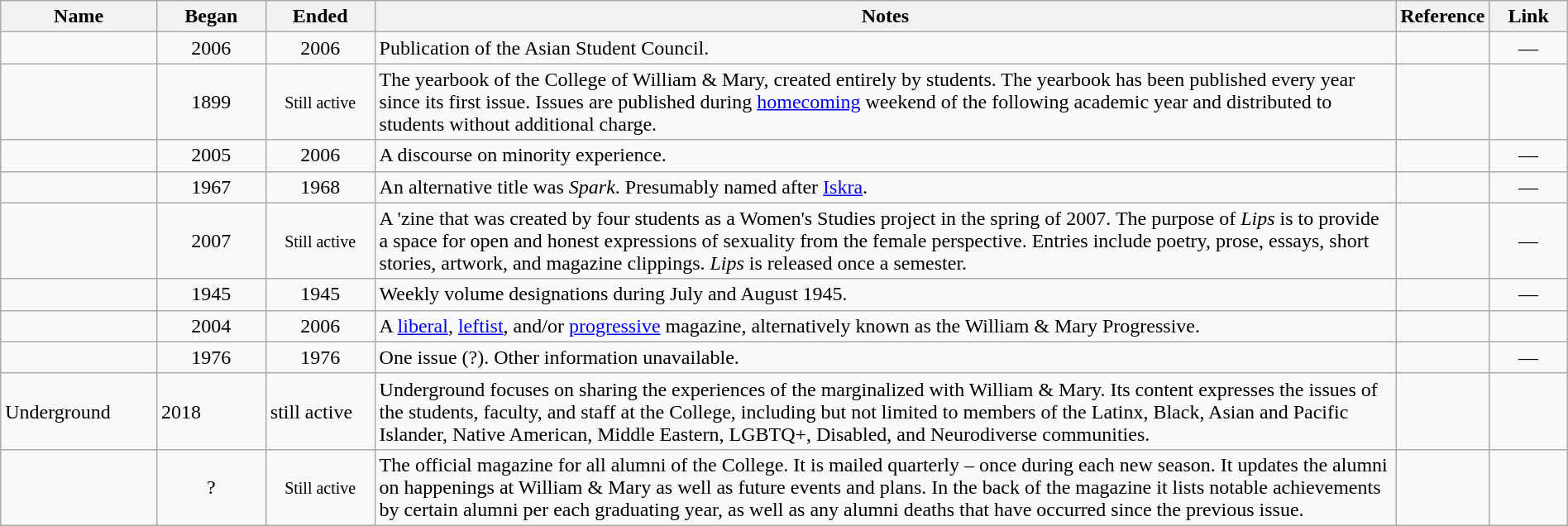<table class="wikitable sortable" style="width:100%">
<tr>
<th style="width:10%;">Name</th>
<th style="width:7%;">Began</th>
<th style="width:7%;">Ended</th>
<th style="width:66%;" class="unsortable">Notes</th>
<th style="width:5%;" class="unsortable">Reference</th>
<th style="width:5%;" class="unsortable">Link</th>
</tr>
<tr>
<td style="text-align:center;"><em></em></td>
<td style="text-align:center;">2006</td>
<td style="text-align:center;">2006</td>
<td>Publication of the Asian Student Council.</td>
<td style="text-align:center;"></td>
<td style="text-align:center;">—</td>
</tr>
<tr>
<td style="text-align:center;"><em></em></td>
<td style="text-align:center;">1899</td>
<td style="text-align:center;"><small>Still active</small></td>
<td>The yearbook of the College of William & Mary, created entirely by students. The yearbook has been published every year since its first issue. Issues are published during <a href='#'>homecoming</a> weekend of the following academic year and distributed to students without additional charge.</td>
<td style="text-align:center;"></td>
<td style="text-align:center;"></td>
</tr>
<tr>
<td style="text-align:center;"><em></em></td>
<td style="text-align:center;">2005</td>
<td style="text-align:center;">2006</td>
<td>A discourse on minority experience.</td>
<td style="text-align:center;"></td>
<td style="text-align:center;">—</td>
</tr>
<tr>
<td style="text-align:center;"><em></em></td>
<td style="text-align:center;">1967</td>
<td style="text-align:center;">1968</td>
<td>An alternative title was <em>Spark</em>. Presumably named after <a href='#'>Iskra</a>.</td>
<td style="text-align:center;"></td>
<td style="text-align:center;">—</td>
</tr>
<tr>
<td style="text-align:center;"><em></em></td>
<td style="text-align:center;">2007</td>
<td style="text-align:center;"><small>Still active</small></td>
<td>A 'zine that was created by four students as a Women's Studies project in the spring of 2007. The purpose of <em>Lips</em> is to provide a space for open and honest expressions of sexuality from the female perspective.  Entries include poetry, prose, essays, short stories, artwork, and magazine clippings.  <em>Lips</em> is released once a semester.</td>
<td style="text-align:center;"></td>
<td style="text-align:center;">—</td>
</tr>
<tr>
<td style="text-align:center;"><em></em></td>
<td style="text-align:center;">1945</td>
<td style="text-align:center;">1945</td>
<td>Weekly volume designations during July and August 1945.</td>
<td style="text-align:center;"></td>
<td style="text-align:center;">—</td>
</tr>
<tr>
<td style="text-align:center;"><em></em></td>
<td style="text-align:center;">2004</td>
<td style="text-align:center;">2006</td>
<td>A <a href='#'>liberal</a>, <a href='#'>leftist</a>, and/or <a href='#'>progressive</a> magazine, alternatively known as the William & Mary Progressive.</td>
<td style="text-align:center;"></td>
<td style="text-align:center;"></td>
</tr>
<tr>
<td style="text-align:center;"><em></em></td>
<td style="text-align:center;">1976</td>
<td style="text-align:center;">1976</td>
<td>One issue (?). Other information unavailable.</td>
<td style="text-align:center;"></td>
<td style="text-align:center;">—</td>
</tr>
<tr>
<td>Underground</td>
<td>2018</td>
<td>still active</td>
<td>Underground focuses on sharing the experiences of the marginalized with William & Mary. Its content expresses the issues of the students, faculty, and staff at the College, including but not limited to members of the Latinx, Black, Asian and Pacific Islander, Native American, Middle Eastern, LGBTQ+, Disabled, and Neurodiverse communities.</td>
<td></td>
<td></td>
</tr>
<tr>
<td style="text-align:center;"><em></em></td>
<td style="text-align:center;">?</td>
<td style="text-align:center;"><small>Still active</small></td>
<td>The official magazine for all alumni of the College. It is mailed quarterly – once during each new season. It updates the alumni on happenings at William & Mary as well as future events and plans. In the back of the magazine it lists notable achievements by certain alumni per each graduating year, as well as any alumni deaths that have occurred since the previous issue.</td>
<td style="text-align:center;"></td>
<td style="text-align:center;"></td>
</tr>
</table>
